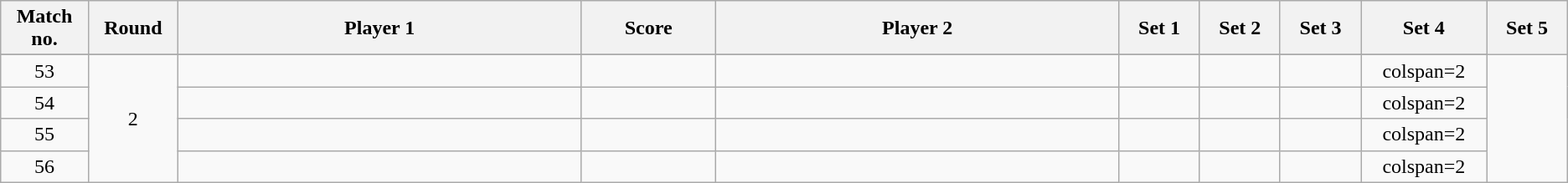<table class="wikitable" style="text-align: center;">
<tr>
<th width="2%">Match no.</th>
<th width="2%">Round</th>
<th width="15%">Player 1</th>
<th width="5%">Score</th>
<th width="15%">Player 2</th>
<th width="3%">Set 1</th>
<th width="3%">Set 2</th>
<th width="3%">Set 3</th>
<th width="3%">Set 4</th>
<th width="3%">Set 5</th>
</tr>
<tr>
</tr>
<tr style=text-align:center;>
<td>53</td>
<td rowspan=4>2</td>
<td></td>
<td></td>
<td></td>
<td></td>
<td></td>
<td></td>
<td>colspan=2</td>
</tr>
<tr style=text-align:center;>
<td>54</td>
<td></td>
<td></td>
<td></td>
<td></td>
<td></td>
<td></td>
<td>colspan=2</td>
</tr>
<tr style=text-align:center;>
<td>55</td>
<td></td>
<td></td>
<td></td>
<td></td>
<td></td>
<td></td>
<td>colspan=2</td>
</tr>
<tr style=text-align:center;>
<td>56</td>
<td></td>
<td></td>
<td></td>
<td></td>
<td></td>
<td></td>
<td>colspan=2</td>
</tr>
</table>
